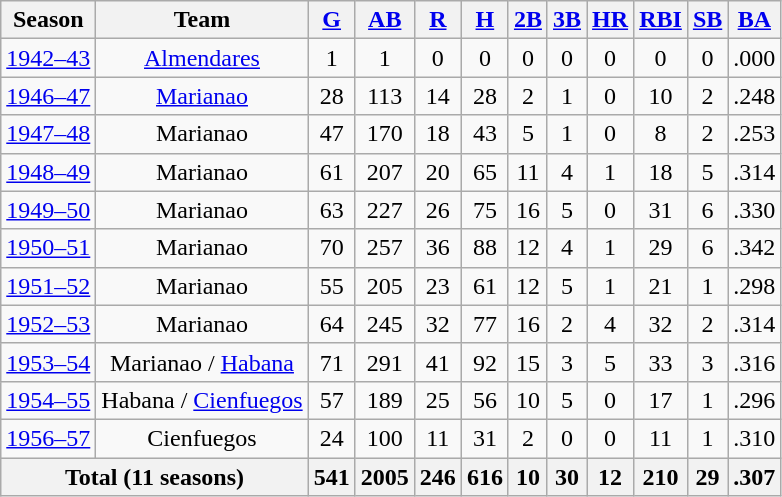<table class="wikitable sortable" style="text-align:center">
<tr>
<th>Season</th>
<th>Team</th>
<th><a href='#'>G</a></th>
<th><a href='#'>AB</a></th>
<th><a href='#'>R</a></th>
<th><a href='#'>H</a></th>
<th><a href='#'>2B</a></th>
<th><a href='#'>3B</a></th>
<th><a href='#'>HR</a></th>
<th><a href='#'>RBI</a></th>
<th><a href='#'>SB</a></th>
<th><a href='#'>BA</a></th>
</tr>
<tr>
<td><a href='#'>1942–43</a></td>
<td><a href='#'>Almendares</a></td>
<td>1</td>
<td>1</td>
<td>0</td>
<td>0</td>
<td>0</td>
<td>0</td>
<td>0</td>
<td>0</td>
<td>0</td>
<td>.000</td>
</tr>
<tr>
<td><a href='#'>1946–47</a></td>
<td><a href='#'>Marianao</a></td>
<td>28</td>
<td>113</td>
<td>14</td>
<td>28</td>
<td>2</td>
<td>1</td>
<td>0</td>
<td>10</td>
<td>2</td>
<td>.248</td>
</tr>
<tr>
<td><a href='#'>1947–48</a></td>
<td>Marianao</td>
<td>47</td>
<td>170</td>
<td>18</td>
<td>43</td>
<td>5</td>
<td>1</td>
<td>0</td>
<td>8</td>
<td>2</td>
<td>.253</td>
</tr>
<tr>
<td><a href='#'>1948–49</a></td>
<td>Marianao</td>
<td>61</td>
<td>207</td>
<td>20</td>
<td>65</td>
<td>11</td>
<td>4</td>
<td>1</td>
<td>18</td>
<td>5</td>
<td>.314</td>
</tr>
<tr>
<td><a href='#'>1949–50</a></td>
<td>Marianao</td>
<td>63</td>
<td>227</td>
<td>26</td>
<td>75</td>
<td>16</td>
<td>5</td>
<td>0</td>
<td>31</td>
<td>6</td>
<td>.330</td>
</tr>
<tr>
<td><a href='#'>1950–51</a></td>
<td>Marianao</td>
<td>70</td>
<td>257</td>
<td>36</td>
<td>88</td>
<td>12</td>
<td>4</td>
<td>1</td>
<td>29</td>
<td>6</td>
<td>.342</td>
</tr>
<tr>
<td><a href='#'>1951–52</a></td>
<td>Marianao</td>
<td>55</td>
<td>205</td>
<td>23</td>
<td>61</td>
<td>12</td>
<td>5</td>
<td>1</td>
<td>21</td>
<td>1</td>
<td>.298</td>
</tr>
<tr>
<td><a href='#'>1952–53</a></td>
<td>Marianao</td>
<td>64</td>
<td>245</td>
<td>32</td>
<td>77</td>
<td>16</td>
<td>2</td>
<td>4</td>
<td>32</td>
<td>2</td>
<td>.314</td>
</tr>
<tr>
<td><a href='#'>1953–54</a></td>
<td>Marianao / <a href='#'>Habana</a></td>
<td>71</td>
<td>291</td>
<td>41</td>
<td>92</td>
<td>15</td>
<td>3</td>
<td>5</td>
<td>33</td>
<td>3</td>
<td>.316</td>
</tr>
<tr>
<td><a href='#'>1954–55</a></td>
<td>Habana / <a href='#'>Cienfuegos</a></td>
<td>57</td>
<td>189</td>
<td>25</td>
<td>56</td>
<td>10</td>
<td>5</td>
<td>0</td>
<td>17</td>
<td>1</td>
<td>.296</td>
</tr>
<tr>
<td><a href='#'>1956–57</a></td>
<td>Cienfuegos</td>
<td>24</td>
<td>100</td>
<td>11</td>
<td>31</td>
<td>2</td>
<td>0</td>
<td>0</td>
<td>11</td>
<td>1</td>
<td>.310</td>
</tr>
<tr>
<th colspan=2>Total  (11 seasons)</th>
<th>541</th>
<th>2005</th>
<th>246</th>
<th>616</th>
<th>10</th>
<th>30</th>
<th>12</th>
<th>210</th>
<th>29</th>
<th>.307</th>
</tr>
</table>
